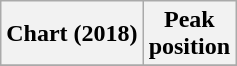<table class="wikitable sortable plainrowheaders">
<tr>
<th>Chart (2018)</th>
<th>Peak<br>position</th>
</tr>
<tr>
</tr>
</table>
